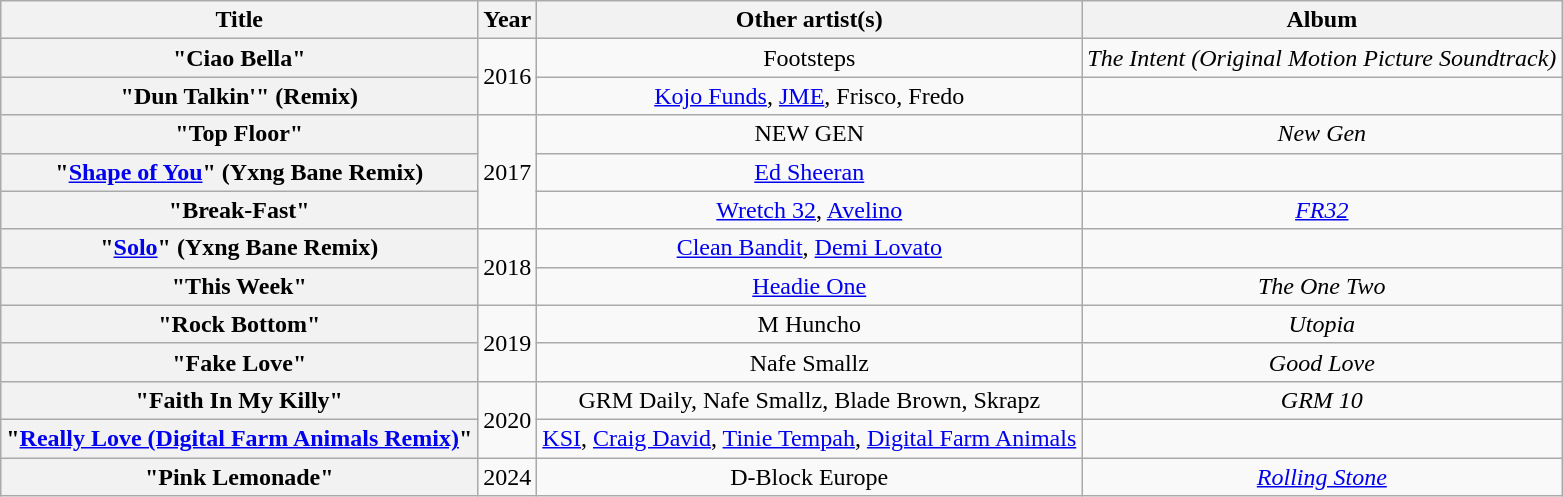<table class="wikitable plainrowheaders" style="text-align:center;">
<tr>
<th scope="col">Title</th>
<th scope="col">Year</th>
<th scope="col">Other artist(s)</th>
<th scope="col">Album</th>
</tr>
<tr>
<th scope="row">"Ciao Bella"</th>
<td rowspan="2">2016</td>
<td>Footsteps</td>
<td><em>The Intent (Original Motion Picture Soundtrack)</em></td>
</tr>
<tr>
<th scope="row">"Dun Talkin'" (Remix)</th>
<td><a href='#'>Kojo Funds</a>, <a href='#'>JME</a>, Frisco, Fredo</td>
<td></td>
</tr>
<tr>
<th scope="row">"Top Floor"</th>
<td rowspan="3">2017</td>
<td>NEW GEN</td>
<td><em>New Gen</em></td>
</tr>
<tr>
<th scope="row">"<a href='#'>Shape of You</a>" (Yxng Bane Remix)</th>
<td><a href='#'>Ed Sheeran</a></td>
<td></td>
</tr>
<tr>
<th scope="row">"Break-Fast"</th>
<td><a href='#'>Wretch 32</a>, <a href='#'>Avelino</a></td>
<td><em><a href='#'>FR32</a></em></td>
</tr>
<tr>
<th scope="row">"<a href='#'>Solo</a>" (Yxng Bane Remix)</th>
<td rowspan="2">2018</td>
<td><a href='#'>Clean Bandit</a>, <a href='#'>Demi Lovato</a></td>
<td></td>
</tr>
<tr>
<th scope="row">"This Week"</th>
<td><a href='#'>Headie One</a></td>
<td><em>The One Two</em></td>
</tr>
<tr>
<th scope="row">"Rock Bottom"</th>
<td rowspan="2">2019</td>
<td>M Huncho</td>
<td><em>Utopia</em></td>
</tr>
<tr>
<th scope="row">"Fake Love"</th>
<td>Nafe Smallz</td>
<td><em>Good Love</em></td>
</tr>
<tr>
<th scope="row">"Faith In My Killy"</th>
<td rowspan="2">2020</td>
<td>GRM Daily, Nafe Smallz, Blade Brown, Skrapz</td>
<td><em>GRM 10</em></td>
</tr>
<tr>
<th scope="row">"<a href='#'>Really Love (Digital Farm Animals Remix)</a>"</th>
<td><a href='#'>KSI</a>, <a href='#'>Craig David</a>, <a href='#'>Tinie Tempah</a>, <a href='#'>Digital Farm Animals</a></td>
<td></td>
</tr>
<tr>
<th scope="row">"Pink Lemonade"</th>
<td>2024</td>
<td>D-Block Europe</td>
<td><em><a href='#'>Rolling Stone</a></em></td>
</tr>
</table>
